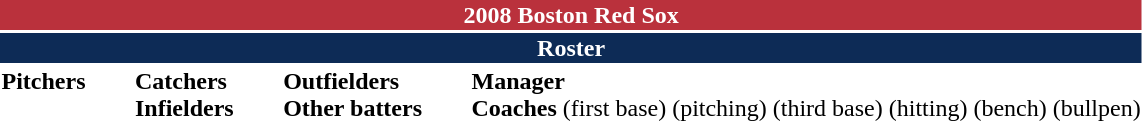<table class="toccolours" style="text-align: left;">
<tr>
<th colspan="10" style="background:#ba313c; color:#fff; text-align:center;">2008 Boston Red Sox</th>
</tr>
<tr>
<td colspan="10" style="background:#0d2b56; color:white; text-align:center;"><strong>Roster</strong></td>
</tr>
<tr>
<td valign="top"><strong>Pitchers</strong><br>





















</td>
<td style="width:25px;"></td>
<td valign="top"><strong>Catchers</strong><br>



<strong>Infielders</strong>








</td>
<td style="width:25px;"></td>
<td valign="top"><strong>Outfielders</strong><br>









<strong>Other batters</strong>
</td>
<td style="width:25px;"></td>
<td valign="top"><strong>Manager</strong><br>
<strong>Coaches</strong>
 (first base)
 (pitching)
 (third base)
 (hitting)
 (bench)
 (bullpen)</td>
</tr>
</table>
